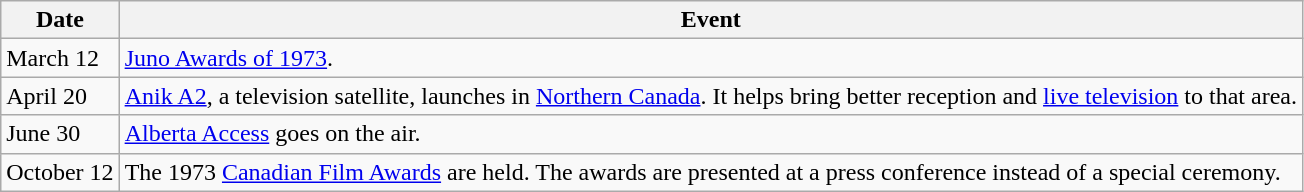<table class="wikitable">
<tr>
<th>Date</th>
<th>Event</th>
</tr>
<tr>
<td>March 12</td>
<td><a href='#'>Juno Awards of 1973</a>.</td>
</tr>
<tr>
<td>April 20</td>
<td><a href='#'>Anik A2</a>, a television satellite, launches in <a href='#'>Northern Canada</a>. It helps bring better reception and <a href='#'>live television</a> to that area.</td>
</tr>
<tr>
<td>June 30</td>
<td><a href='#'>Alberta Access</a> goes on the air.</td>
</tr>
<tr>
<td>October 12</td>
<td>The 1973 <a href='#'>Canadian Film Awards</a> are held. The awards are presented at a press conference instead of a special ceremony.</td>
</tr>
</table>
